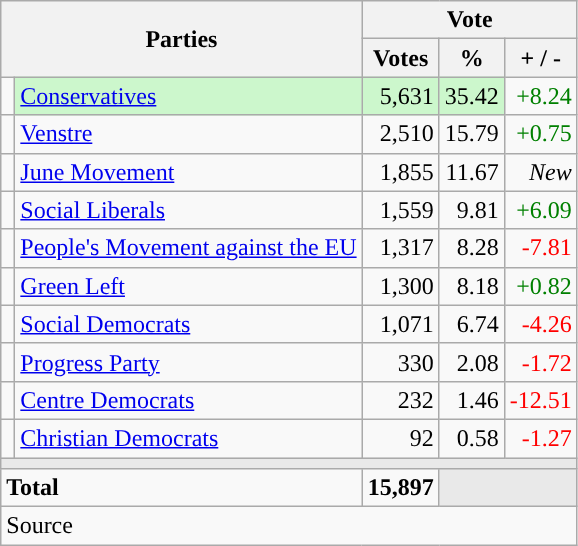<table class="wikitable" style="text-align:right;">
<tr>
<th style="text-align:centre;" rowspan="2" colspan="2" width="225">Parties</th>
<th colspan="3">Vote</th>
</tr>
<tr>
<th width="15">Votes</th>
<th width="15">%</th>
<th width="15">+ / -</th>
</tr>
<tr>
<td width="2" style="color:inherit;background:"></td>
<td bgcolor=#ccf7cc   align="left"><a href='#'>Conservatives</a></td>
<td bgcolor=#ccf7cc>5,631</td>
<td bgcolor=#ccf7cc>35.42</td>
<td style=color:green;>+8.24</td>
</tr>
<tr>
<td width="2" style="color:inherit;background:"></td>
<td align="left"><a href='#'>Venstre</a></td>
<td>2,510</td>
<td>15.79</td>
<td style=color:green;>+0.75</td>
</tr>
<tr>
<td width="2" style="color:inherit;background:"></td>
<td align="left"><a href='#'>June Movement</a></td>
<td>1,855</td>
<td>11.67</td>
<td><em>New</em></td>
</tr>
<tr>
<td width="2" style="color:inherit;background:"></td>
<td align="left"><a href='#'>Social Liberals</a></td>
<td>1,559</td>
<td>9.81</td>
<td style=color:green;>+6.09</td>
</tr>
<tr>
<td width="2" style="color:inherit;background:"></td>
<td align="left"><a href='#'>People's Movement against the EU</a></td>
<td>1,317</td>
<td>8.28</td>
<td style=color:red;>-7.81</td>
</tr>
<tr>
<td width="2" style="color:inherit;background:"></td>
<td align="left"><a href='#'>Green Left</a></td>
<td>1,300</td>
<td>8.18</td>
<td style=color:green;>+0.82</td>
</tr>
<tr>
<td width="2" style="color:inherit;background:"></td>
<td align="left"><a href='#'>Social Democrats</a></td>
<td>1,071</td>
<td>6.74</td>
<td style=color:red;>-4.26</td>
</tr>
<tr>
<td width="2" style="color:inherit;background:"></td>
<td align="left"><a href='#'>Progress Party</a></td>
<td>330</td>
<td>2.08</td>
<td style=color:red;>-1.72</td>
</tr>
<tr>
<td width="2" style="color:inherit;background:"></td>
<td align="left"><a href='#'>Centre Democrats</a></td>
<td>232</td>
<td>1.46</td>
<td style=color:red;>-12.51</td>
</tr>
<tr>
<td width="2" style="color:inherit;background:"></td>
<td align="left"><a href='#'>Christian Democrats</a></td>
<td>92</td>
<td>0.58</td>
<td style=color:red;>-1.27</td>
</tr>
<tr>
<td colspan="7" bgcolor="#E9E9E9"></td>
</tr>
<tr>
<td align="left" colspan="2"><strong>Total</strong></td>
<td><strong>15,897</strong></td>
<td bgcolor="#E9E9E9" colspan="2"></td>
</tr>
<tr>
<td align="left" colspan="6">Source</td>
</tr>
</table>
